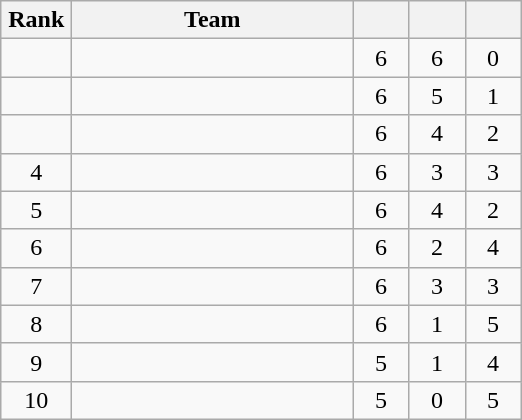<table class="wikitable" style="text-align: center;">
<tr>
<th width=40>Rank</th>
<th width=180>Team</th>
<th width=30></th>
<th width=30></th>
<th width=30></th>
</tr>
<tr>
<td></td>
<td align=left></td>
<td>6</td>
<td>6</td>
<td>0</td>
</tr>
<tr>
<td></td>
<td align=left></td>
<td>6</td>
<td>5</td>
<td>1</td>
</tr>
<tr>
<td></td>
<td align=left></td>
<td>6</td>
<td>4</td>
<td>2</td>
</tr>
<tr>
<td>4</td>
<td align=left></td>
<td>6</td>
<td>3</td>
<td>3</td>
</tr>
<tr>
<td>5</td>
<td align=left></td>
<td>6</td>
<td>4</td>
<td>2</td>
</tr>
<tr>
<td>6</td>
<td align=left></td>
<td>6</td>
<td>2</td>
<td>4</td>
</tr>
<tr>
<td>7</td>
<td align=left></td>
<td>6</td>
<td>3</td>
<td>3</td>
</tr>
<tr>
<td>8</td>
<td align=left></td>
<td>6</td>
<td>1</td>
<td>5</td>
</tr>
<tr>
<td>9</td>
<td align=left></td>
<td>5</td>
<td>1</td>
<td>4</td>
</tr>
<tr>
<td>10</td>
<td align=left></td>
<td>5</td>
<td>0</td>
<td>5</td>
</tr>
</table>
